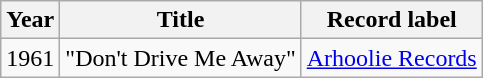<table class="wikitable sortable" border="1">
<tr>
<th>Year</th>
<th>Title</th>
<th>Record label</th>
</tr>
<tr>
<td>1961</td>
<td>"Don't Drive Me Away"</td>
<td><a href='#'>Arhoolie Records</a></td>
</tr>
</table>
